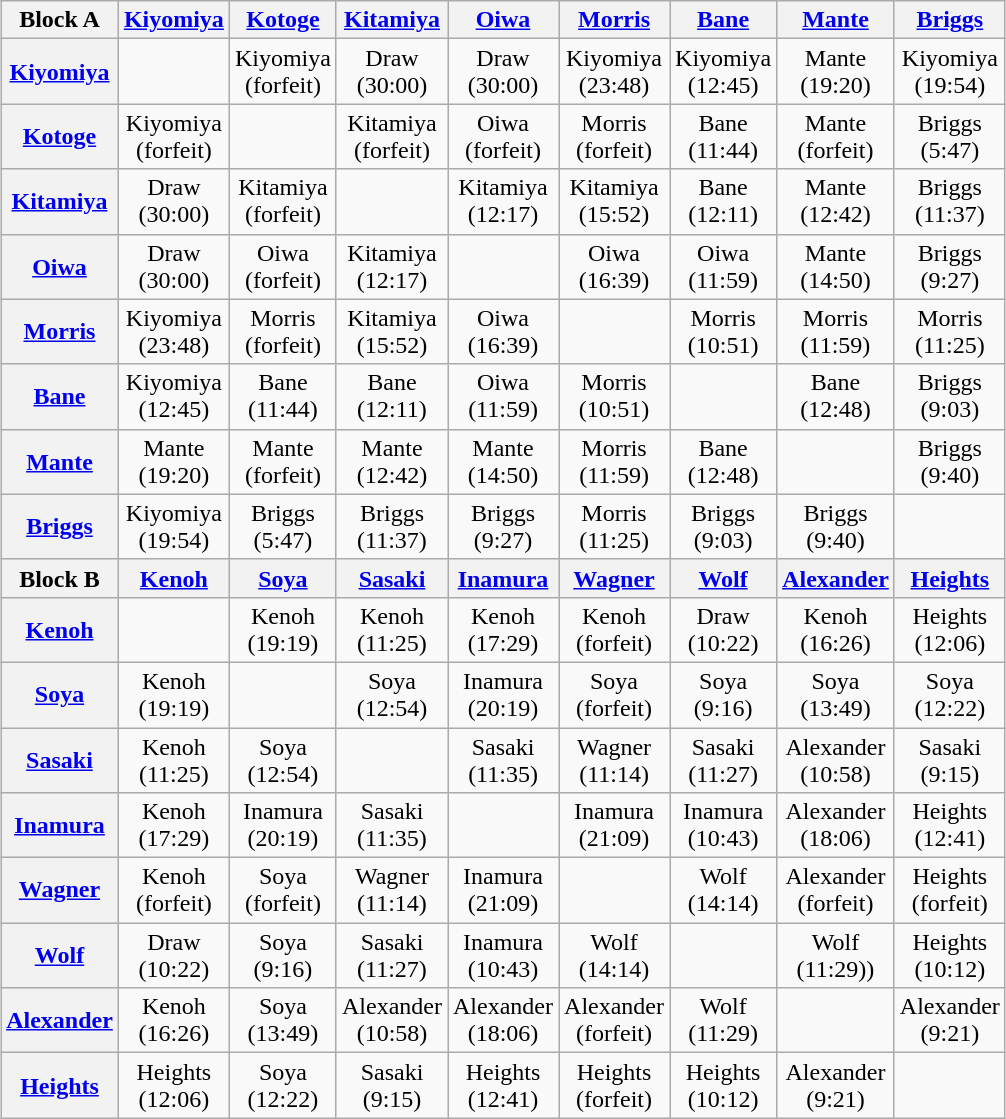<table class="wikitable" style="text-align:center; margin: 1em auto 1em auto;" width="25%">
<tr>
<th>Block A</th>
<th><a href='#'>Kiyomiya</a></th>
<th><a href='#'>Kotoge</a></th>
<th><a href='#'>Kitamiya</a></th>
<th><a href='#'>Oiwa</a></th>
<th><a href='#'>Morris</a></th>
<th><a href='#'>Bane</a></th>
<th><a href='#'>Mante</a></th>
<th><a href='#'>Briggs</a></th>
</tr>
<tr>
<th><a href='#'>Kiyomiya</a></th>
<td></td>
<td>Kiyomiya<br>(forfeit)</td>
<td>Draw<br>(30:00)</td>
<td>Draw<br>(30:00)</td>
<td>Kiyomiya<br>(23:48)</td>
<td>Kiyomiya<br>(12:45)</td>
<td>Mante<br>(19:20)</td>
<td>Kiyomiya<br>(19:54)</td>
</tr>
<tr>
<th><a href='#'>Kotoge</a></th>
<td>Kiyomiya<br>(forfeit)</td>
<td></td>
<td>Kitamiya<br>(forfeit)</td>
<td>Oiwa<br>(forfeit)</td>
<td>Morris<br>(forfeit)</td>
<td>Bane<br>(11:44)</td>
<td>Mante<br>(forfeit)</td>
<td>Briggs<br>(5:47)</td>
</tr>
<tr>
<th><a href='#'>Kitamiya</a></th>
<td>Draw<br>(30:00)</td>
<td>Kitamiya<br>(forfeit)</td>
<td></td>
<td>Kitamiya<br>(12:17)</td>
<td>Kitamiya<br>(15:52)</td>
<td>Bane<br>(12:11)</td>
<td>Mante<br>(12:42)</td>
<td>Briggs<br>(11:37)</td>
</tr>
<tr>
<th><a href='#'>Oiwa</a></th>
<td>Draw<br>(30:00)</td>
<td>Oiwa<br>(forfeit)</td>
<td>Kitamiya<br>(12:17)</td>
<td></td>
<td>Oiwa<br>(16:39)</td>
<td>Oiwa<br>(11:59)</td>
<td>Mante<br>(14:50)</td>
<td>Briggs<br>(9:27)</td>
</tr>
<tr>
<th><a href='#'>Morris</a></th>
<td>Kiyomiya<br>(23:48)</td>
<td>Morris<br>(forfeit)</td>
<td>Kitamiya<br>(15:52)</td>
<td>Oiwa<br>(16:39)</td>
<td></td>
<td>Morris<br>(10:51)</td>
<td>Morris<br>(11:59)</td>
<td>Morris<br>(11:25)</td>
</tr>
<tr>
<th><a href='#'>Bane</a></th>
<td>Kiyomiya<br>(12:45)</td>
<td>Bane<br>(11:44)</td>
<td>Bane<br>(12:11)</td>
<td>Oiwa<br>(11:59)</td>
<td>Morris<br>(10:51)</td>
<td></td>
<td>Bane<br>(12:48)</td>
<td>Briggs<br>(9:03)</td>
</tr>
<tr>
<th><a href='#'>Mante</a></th>
<td>Mante<br>(19:20)</td>
<td>Mante<br>(forfeit)</td>
<td>Mante<br>(12:42)</td>
<td>Mante<br>(14:50)</td>
<td>Morris<br>(11:59)</td>
<td>Bane<br>(12:48)</td>
<td></td>
<td>Briggs<br>(9:40)</td>
</tr>
<tr>
<th><a href='#'>Briggs</a></th>
<td>Kiyomiya<br>(19:54)</td>
<td>Briggs<br>(5:47)</td>
<td>Briggs<br>(11:37)</td>
<td>Briggs<br>(9:27)</td>
<td>Morris<br>(11:25)</td>
<td>Briggs<br>(9:03)</td>
<td>Briggs<br>(9:40)</td>
<td></td>
</tr>
<tr>
<th>Block B</th>
<th><a href='#'>Kenoh</a></th>
<th><a href='#'>Soya</a></th>
<th><a href='#'>Sasaki</a></th>
<th><a href='#'>Inamura</a></th>
<th><a href='#'>Wagner</a></th>
<th><a href='#'>Wolf</a></th>
<th><a href='#'>Alexander</a></th>
<th><a href='#'>Heights</a></th>
</tr>
<tr>
<th><a href='#'>Kenoh</a></th>
<td></td>
<td>Kenoh<br>(19:19)</td>
<td>Kenoh<br>(11:25)</td>
<td>Kenoh<br>(17:29)</td>
<td>Kenoh<br>(forfeit)</td>
<td>Draw<br>(10:22)</td>
<td>Kenoh<br>(16:26)</td>
<td>Heights<br>(12:06)</td>
</tr>
<tr>
<th><a href='#'>Soya</a></th>
<td>Kenoh<br>(19:19)</td>
<td></td>
<td>Soya<br>(12:54)</td>
<td>Inamura<br>(20:19)</td>
<td>Soya<br>(forfeit)</td>
<td>Soya<br>(9:16)</td>
<td>Soya<br>(13:49)</td>
<td>Soya<br>(12:22)</td>
</tr>
<tr>
<th><a href='#'>Sasaki</a></th>
<td>Kenoh<br>(11:25)</td>
<td>Soya<br>(12:54)</td>
<td></td>
<td>Sasaki<br>(11:35)</td>
<td>Wagner<br>(11:14)</td>
<td>Sasaki<br>(11:27)</td>
<td>Alexander<br>(10:58)</td>
<td>Sasaki<br>(9:15)</td>
</tr>
<tr>
<th><a href='#'>Inamura</a></th>
<td>Kenoh<br>(17:29)</td>
<td>Inamura<br>(20:19)</td>
<td>Sasaki<br>(11:35)</td>
<td></td>
<td>Inamura<br>(21:09)</td>
<td>Inamura<br>(10:43)</td>
<td>Alexander<br>(18:06)</td>
<td>Heights<br>(12:41)</td>
</tr>
<tr>
<th><a href='#'>Wagner</a></th>
<td>Kenoh<br>(forfeit)</td>
<td>Soya<br>(forfeit)</td>
<td>Wagner<br>(11:14)</td>
<td>Inamura<br>(21:09)</td>
<td></td>
<td>Wolf<br>(14:14)</td>
<td>Alexander<br>(forfeit)</td>
<td>Heights<br>(forfeit)</td>
</tr>
<tr>
<th><a href='#'>Wolf</a></th>
<td>Draw<br>(10:22)</td>
<td>Soya<br>(9:16)</td>
<td>Sasaki<br>(11:27)</td>
<td>Inamura<br>(10:43)</td>
<td>Wolf<br>(14:14)</td>
<td></td>
<td>Wolf<br>(11:29))</td>
<td>Heights<br>(10:12)</td>
</tr>
<tr>
<th><a href='#'>Alexander</a></th>
<td>Kenoh<br>(16:26)</td>
<td>Soya<br>(13:49)</td>
<td>Alexander<br>(10:58)</td>
<td>Alexander<br>(18:06)</td>
<td>Alexander<br>(forfeit)</td>
<td>Wolf<br>(11:29)</td>
<td></td>
<td>Alexander<br>(9:21)</td>
</tr>
<tr>
<th><a href='#'>Heights</a></th>
<td>Heights<br>(12:06)</td>
<td>Soya<br>(12:22)</td>
<td>Sasaki<br>(9:15)</td>
<td>Heights<br>(12:41)</td>
<td>Heights<br>(forfeit)</td>
<td>Heights<br>(10:12)</td>
<td>Alexander<br>(9:21)</td>
<td></td>
</tr>
</table>
